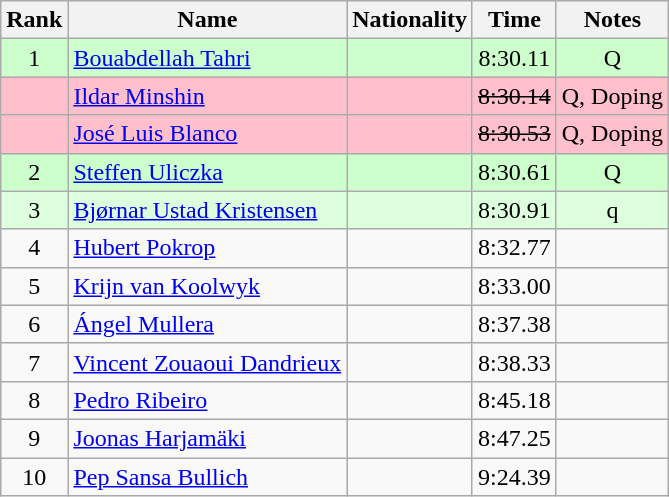<table class="wikitable sortable" style="text-align:center">
<tr>
<th>Rank</th>
<th>Name</th>
<th>Nationality</th>
<th>Time</th>
<th>Notes</th>
</tr>
<tr bgcolor=ccffcc>
<td>1</td>
<td align="left"><a href='#'>Bouabdellah Tahri</a></td>
<td align=left></td>
<td>8:30.11</td>
<td>Q</td>
</tr>
<tr bgcolor=pink>
<td></td>
<td align="left"><a href='#'>Ildar Minshin</a></td>
<td align=left></td>
<td><s>8:30.14 </s></td>
<td>Q, Doping</td>
</tr>
<tr bgcolor=pink>
<td></td>
<td align="left"><a href='#'>José Luis Blanco</a></td>
<td align=left></td>
<td><s>8:30.53 </s></td>
<td>Q, Doping</td>
</tr>
<tr bgcolor=ccffcc>
<td>2</td>
<td align="left"><a href='#'>Steffen Uliczka</a></td>
<td align=left></td>
<td>8:30.61</td>
<td>Q</td>
</tr>
<tr bgcolor=ddffdd>
<td>3</td>
<td align="left"><a href='#'>Bjørnar Ustad Kristensen</a></td>
<td align=left></td>
<td>8:30.91</td>
<td>q</td>
</tr>
<tr>
<td>4</td>
<td align="left"><a href='#'>Hubert Pokrop</a></td>
<td align=left></td>
<td>8:32.77</td>
<td></td>
</tr>
<tr>
<td>5</td>
<td align="left"><a href='#'>Krijn van Koolwyk</a></td>
<td align=left></td>
<td>8:33.00</td>
<td></td>
</tr>
<tr>
<td>6</td>
<td align="left"><a href='#'>Ángel Mullera</a></td>
<td align=left></td>
<td>8:37.38</td>
<td></td>
</tr>
<tr>
<td>7</td>
<td align="left"><a href='#'>Vincent Zouaoui Dandrieux</a></td>
<td align=left></td>
<td>8:38.33</td>
<td></td>
</tr>
<tr>
<td>8</td>
<td align="left"><a href='#'>Pedro Ribeiro</a></td>
<td align=left></td>
<td>8:45.18</td>
<td></td>
</tr>
<tr>
<td>9</td>
<td align="left"><a href='#'>Joonas Harjamäki</a></td>
<td align=left></td>
<td>8:47.25</td>
<td></td>
</tr>
<tr>
<td>10</td>
<td align="left"><a href='#'>Pep Sansa Bullich</a></td>
<td align=left></td>
<td>9:24.39</td>
<td></td>
</tr>
</table>
